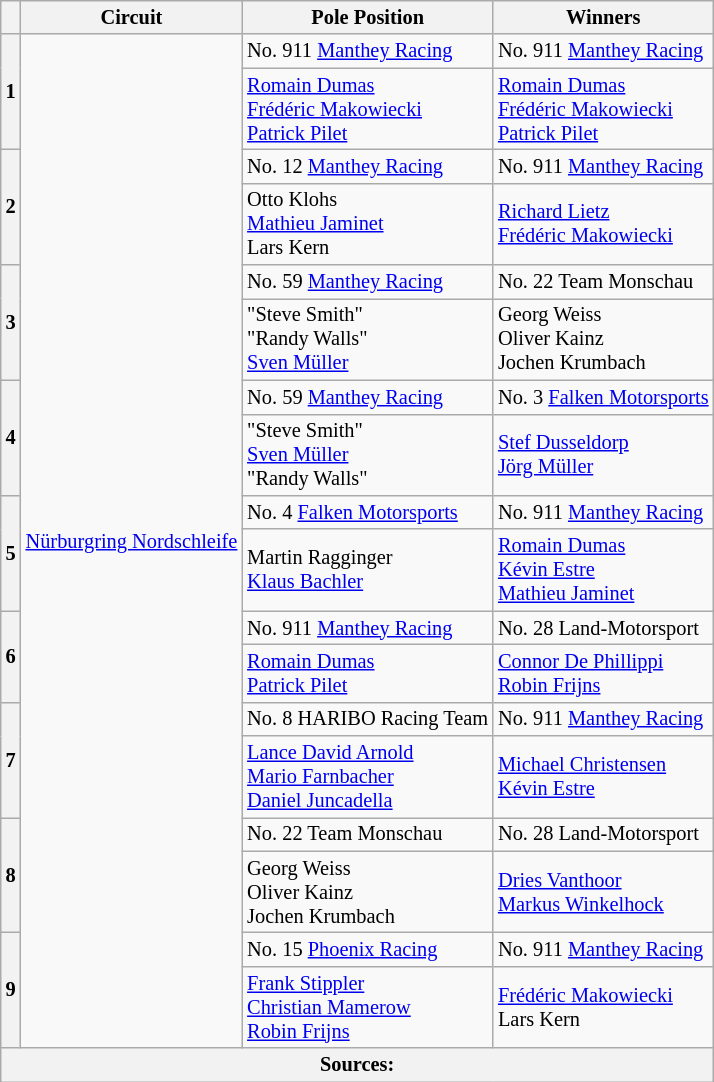<table class="wikitable" style="font-size: 85%;">
<tr>
<th></th>
<th>Circuit</th>
<th>Pole Position</th>
<th>Winners</th>
</tr>
<tr>
<th rowspan=2>1</th>
<td rowspan="18"> <a href='#'>Nürburgring Nordschleife</a></td>
<td>No. 911  <a href='#'>Manthey Racing</a></td>
<td>No. 911  <a href='#'>Manthey Racing</a></td>
</tr>
<tr>
<td> <a href='#'>Romain Dumas</a><br> <a href='#'>Frédéric Makowiecki</a><br> <a href='#'>Patrick Pilet</a></td>
<td> <a href='#'>Romain Dumas</a><br> <a href='#'>Frédéric Makowiecki</a><br> <a href='#'>Patrick Pilet</a></td>
</tr>
<tr>
<th rowspan=2>2</th>
<td>No. 12  <a href='#'>Manthey Racing</a></td>
<td>No. 911  <a href='#'>Manthey Racing</a></td>
</tr>
<tr>
<td> Otto Klohs<br> <a href='#'>Mathieu Jaminet</a><br> Lars Kern</td>
<td> <a href='#'>Richard Lietz</a><br> <a href='#'>Frédéric Makowiecki</a></td>
</tr>
<tr>
<th rowspan=2>3</th>
<td>No. 59  <a href='#'>Manthey Racing</a></td>
<td>No. 22  Team Monschau</td>
</tr>
<tr>
<td> "Steve Smith"<br> "Randy Walls"<br> <a href='#'>Sven Müller</a></td>
<td> Georg Weiss<br> Oliver Kainz<br> Jochen Krumbach</td>
</tr>
<tr>
<th rowspan=2>4</th>
<td>No. 59  <a href='#'>Manthey Racing</a></td>
<td>No. 3  <a href='#'>Falken Motorsports</a></td>
</tr>
<tr>
<td> "Steve Smith"<br> <a href='#'>Sven Müller</a><br> "Randy Walls"</td>
<td> <a href='#'>Stef Dusseldorp</a><br> <a href='#'>Jörg Müller</a></td>
</tr>
<tr>
<th rowspan=2>5</th>
<td>No. 4  <a href='#'>Falken Motorsports</a></td>
<td>No. 911  <a href='#'>Manthey Racing</a></td>
</tr>
<tr>
<td> Martin Ragginger<br> <a href='#'>Klaus Bachler</a></td>
<td> <a href='#'>Romain Dumas</a><br> <a href='#'>Kévin Estre</a><br> <a href='#'>Mathieu Jaminet</a></td>
</tr>
<tr>
<th rowspan=2>6</th>
<td>No. 911  <a href='#'>Manthey Racing</a></td>
<td>No. 28  Land-Motorsport</td>
</tr>
<tr>
<td> <a href='#'>Romain Dumas</a><br> <a href='#'>Patrick Pilet</a></td>
<td> <a href='#'>Connor De Phillippi</a><br> <a href='#'>Robin Frijns</a></td>
</tr>
<tr>
<th rowspan=2>7</th>
<td>No. 8  HARIBO Racing Team</td>
<td>No. 911  <a href='#'>Manthey Racing</a></td>
</tr>
<tr>
<td> <a href='#'>Lance David Arnold</a><br> <a href='#'>Mario Farnbacher</a><br> <a href='#'>Daniel Juncadella</a></td>
<td> <a href='#'>Michael Christensen</a><br> <a href='#'>Kévin Estre</a></td>
</tr>
<tr>
<th rowspan=2>8</th>
<td>No. 22  Team Monschau</td>
<td>No. 28  Land-Motorsport</td>
</tr>
<tr>
<td> Georg Weiss<br> Oliver Kainz<br> Jochen Krumbach</td>
<td> <a href='#'>Dries Vanthoor</a><br> <a href='#'>Markus Winkelhock</a></td>
</tr>
<tr>
<th rowspan=2>9</th>
<td>No. 15  <a href='#'>Phoenix Racing</a></td>
<td>No. 911  <a href='#'>Manthey Racing</a></td>
</tr>
<tr>
<td> <a href='#'>Frank Stippler</a><br> <a href='#'>Christian Mamerow</a><br> <a href='#'>Robin Frijns</a></td>
<td> <a href='#'>Frédéric Makowiecki</a><br> Lars Kern</td>
</tr>
<tr>
<th colspan=4>Sources:</th>
</tr>
</table>
